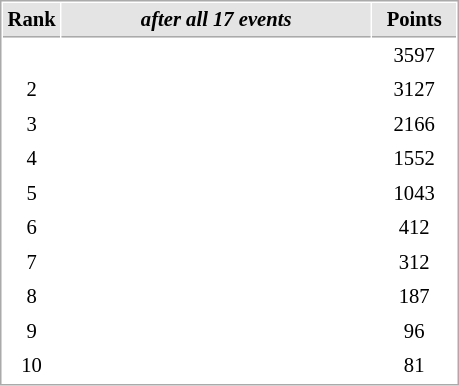<table cellspacing="1" cellpadding="3" style="border:1px solid #AAAAAA;font-size:86%">
<tr style="background-color: #E4E4E4;">
<th style="border-bottom:1px solid #AAAAAA; width: 10px;">Rank</th>
<th style="border-bottom:1px solid #AAAAAA; width: 200px;"><em>after all 17 events </em></th>
<th style="border-bottom:1px solid #AAAAAA; width: 50px;">Points</th>
</tr>
<tr>
<td align=center></td>
<td><strong></strong></td>
<td align=center>3597</td>
</tr>
<tr>
<td align=center>2</td>
<td></td>
<td align=center>3127</td>
</tr>
<tr>
<td align=center>3</td>
<td></td>
<td align=center>2166</td>
</tr>
<tr>
<td align=center>4</td>
<td></td>
<td align=center>1552</td>
</tr>
<tr>
<td align=center>5</td>
<td></td>
<td align=center>1043</td>
</tr>
<tr>
<td align=center>6</td>
<td></td>
<td align=center>412</td>
</tr>
<tr>
<td align=center>7</td>
<td></td>
<td align=center>312</td>
</tr>
<tr>
<td align=center>8</td>
<td></td>
<td align=center>187</td>
</tr>
<tr>
<td align=center>9</td>
<td></td>
<td align=center>96</td>
</tr>
<tr>
<td align=center>10</td>
<td></td>
<td align=center>81</td>
</tr>
</table>
